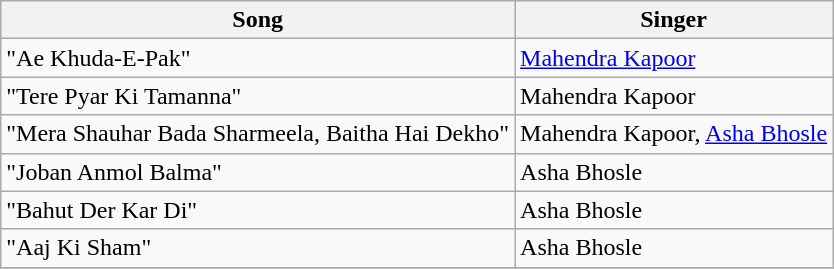<table class="wikitable">
<tr>
<th>Song</th>
<th>Singer</th>
</tr>
<tr>
<td>"Ae Khuda-E-Pak"</td>
<td><a href='#'>Mahendra Kapoor</a></td>
</tr>
<tr>
<td>"Tere Pyar Ki Tamanna"</td>
<td>Mahendra Kapoor</td>
</tr>
<tr>
<td>"Mera Shauhar Bada Sharmeela, Baitha Hai Dekho"</td>
<td>Mahendra Kapoor, <a href='#'>Asha Bhosle</a></td>
</tr>
<tr>
<td>"Joban Anmol Balma"</td>
<td>Asha Bhosle</td>
</tr>
<tr>
<td>"Bahut Der Kar Di"</td>
<td>Asha Bhosle</td>
</tr>
<tr>
<td>"Aaj Ki Sham"</td>
<td>Asha Bhosle</td>
</tr>
<tr>
</tr>
</table>
